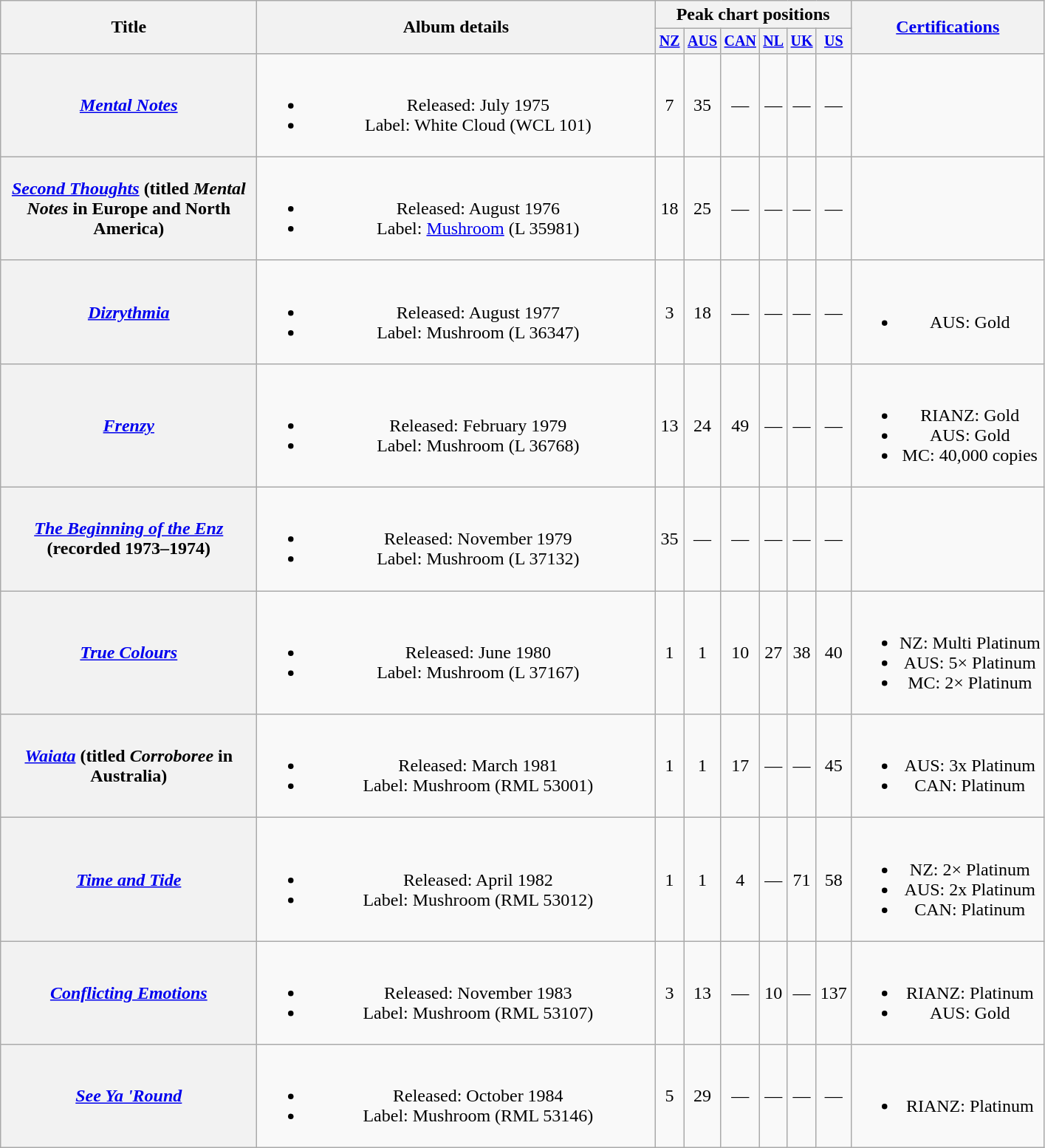<table class="wikitable plainrowheaders" style="text-align:center;" border="1">
<tr>
<th scope="col" rowspan="2" style="width:14em;">Title</th>
<th scope="col" rowspan="2" style="width:22em;">Album details</th>
<th colspan="6" scope="col">Peak chart positions</th>
<th scope="col" rowspan="2"><a href='#'>Certifications</a></th>
</tr>
<tr style="font-size:smaller;">
<th width="20"><a href='#'>NZ</a><br></th>
<th width="20"><a href='#'>AUS</a><br></th>
<th width="20"><a href='#'>CAN</a></th>
<th><a href='#'>NL</a></th>
<th width="20"><a href='#'>UK</a><br></th>
<th width="20"><a href='#'>US</a><br></th>
</tr>
<tr>
<th scope="row"><em><a href='#'>Mental Notes</a></em></th>
<td><br><ul><li>Released: July 1975</li><li>Label: White Cloud (WCL 101)</li></ul></td>
<td>7</td>
<td>35</td>
<td>—</td>
<td>—</td>
<td>—</td>
<td>—</td>
<td></td>
</tr>
<tr>
<th scope="row"><em><a href='#'>Second Thoughts</a></em> (titled <em>Mental Notes</em> in Europe and North America)</th>
<td><br><ul><li>Released: August 1976</li><li>Label: <a href='#'>Mushroom</a> (L 35981)</li></ul></td>
<td>18</td>
<td>25</td>
<td>—</td>
<td>—</td>
<td>—</td>
<td>—</td>
<td></td>
</tr>
<tr>
<th scope="row"><em><a href='#'>Dizrythmia</a></em></th>
<td><br><ul><li>Released: August 1977</li><li>Label: Mushroom (L 36347)</li></ul></td>
<td>3</td>
<td>18</td>
<td>—</td>
<td>—</td>
<td>—</td>
<td>—</td>
<td><br><ul><li>AUS: Gold</li></ul></td>
</tr>
<tr>
<th scope="row"><em><a href='#'>Frenzy</a></em></th>
<td><br><ul><li>Released: February 1979</li><li>Label: Mushroom (L 36768)</li></ul></td>
<td>13</td>
<td>24</td>
<td>49</td>
<td>—</td>
<td>—</td>
<td>—</td>
<td><br><ul><li>RIANZ: Gold</li><li>AUS: Gold</li><li>MC: 40,000 copies</li></ul></td>
</tr>
<tr>
<th scope="row"><em><a href='#'>The Beginning of the Enz</a></em> (recorded 1973–1974)</th>
<td><br><ul><li>Released: November 1979</li><li>Label: Mushroom (L 37132)</li></ul></td>
<td>35</td>
<td>—</td>
<td>—</td>
<td>—</td>
<td>—</td>
<td>—</td>
<td></td>
</tr>
<tr>
<th scope="row"><em><a href='#'>True Colours</a></em></th>
<td><br><ul><li>Released: June 1980</li><li>Label: Mushroom (L 37167)</li></ul></td>
<td>1</td>
<td>1</td>
<td>10</td>
<td>27</td>
<td>38</td>
<td>40</td>
<td><br><ul><li>NZ: Multi Platinum</li><li>AUS: 5× Platinum</li><li>MC: 2× Platinum</li></ul></td>
</tr>
<tr>
<th scope="row"><em><a href='#'>Waiata</a></em> (titled <em>Corroboree</em> in Australia)</th>
<td><br><ul><li>Released: March 1981</li><li>Label: Mushroom (RML 53001)</li></ul></td>
<td>1</td>
<td>1</td>
<td>17</td>
<td>—</td>
<td>—</td>
<td>45</td>
<td><br><ul><li>AUS: 3x Platinum </li><li>CAN: Platinum</li></ul></td>
</tr>
<tr>
<th scope="row"><em><a href='#'>Time and Tide</a></em></th>
<td><br><ul><li>Released: April 1982</li><li>Label: Mushroom (RML 53012)</li></ul></td>
<td>1</td>
<td>1</td>
<td>4</td>
<td>—</td>
<td>71</td>
<td>58</td>
<td><br><ul><li>NZ: 2× Platinum</li><li>AUS: 2x Platinum</li><li>CAN: Platinum</li></ul></td>
</tr>
<tr>
<th scope="row"><em><a href='#'>Conflicting Emotions</a></em></th>
<td><br><ul><li>Released: November 1983</li><li>Label: Mushroom (RML 53107)</li></ul></td>
<td>3</td>
<td>13</td>
<td>—</td>
<td>10</td>
<td>—</td>
<td>137</td>
<td><br><ul><li>RIANZ: Platinum</li><li>AUS: Gold</li></ul></td>
</tr>
<tr>
<th scope="row"><em><a href='#'>See Ya 'Round</a></em></th>
<td><br><ul><li>Released: October 1984</li><li>Label: Mushroom (RML 53146)</li></ul></td>
<td>5</td>
<td>29</td>
<td>—</td>
<td>—</td>
<td>—</td>
<td>—</td>
<td><br><ul><li>RIANZ: Platinum</li></ul></td>
</tr>
</table>
